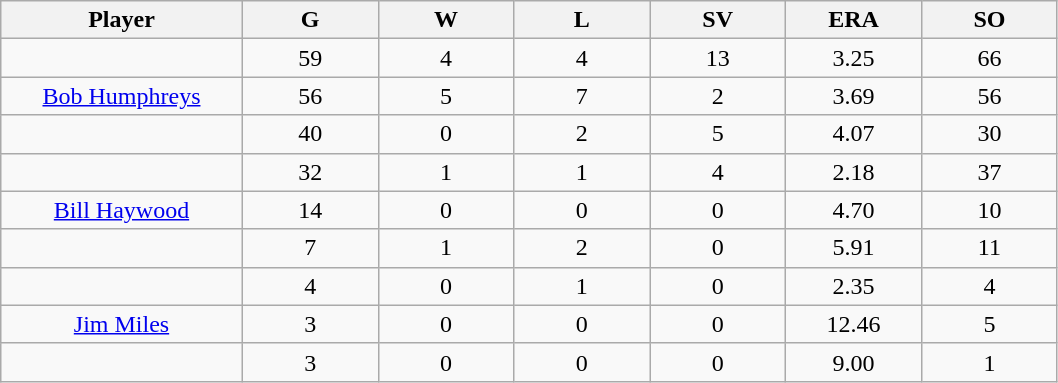<table class="wikitable sortable">
<tr>
<th bgcolor="#DDDDFF" width="16%">Player</th>
<th bgcolor="#DDDDFF" width="9%">G</th>
<th bgcolor="#DDDDFF" width="9%">W</th>
<th bgcolor="#DDDDFF" width="9%">L</th>
<th bgcolor="#DDDDFF" width="9%">SV</th>
<th bgcolor="#DDDDFF" width="9%">ERA</th>
<th bgcolor="#DDDDFF" width="9%">SO</th>
</tr>
<tr align="center">
<td></td>
<td>59</td>
<td>4</td>
<td>4</td>
<td>13</td>
<td>3.25</td>
<td>66</td>
</tr>
<tr align="center">
<td><a href='#'>Bob Humphreys</a></td>
<td>56</td>
<td>5</td>
<td>7</td>
<td>2</td>
<td>3.69</td>
<td>56</td>
</tr>
<tr align=center>
<td></td>
<td>40</td>
<td>0</td>
<td>2</td>
<td>5</td>
<td>4.07</td>
<td>30</td>
</tr>
<tr align="center">
<td></td>
<td>32</td>
<td>1</td>
<td>1</td>
<td>4</td>
<td>2.18</td>
<td>37</td>
</tr>
<tr align="center">
<td><a href='#'>Bill Haywood</a></td>
<td>14</td>
<td>0</td>
<td>0</td>
<td>0</td>
<td>4.70</td>
<td>10</td>
</tr>
<tr align=center>
<td></td>
<td>7</td>
<td>1</td>
<td>2</td>
<td>0</td>
<td>5.91</td>
<td>11</td>
</tr>
<tr align="center">
<td></td>
<td>4</td>
<td>0</td>
<td>1</td>
<td>0</td>
<td>2.35</td>
<td>4</td>
</tr>
<tr align="center">
<td><a href='#'>Jim Miles</a></td>
<td>3</td>
<td>0</td>
<td>0</td>
<td>0</td>
<td>12.46</td>
<td>5</td>
</tr>
<tr align=center>
<td></td>
<td>3</td>
<td>0</td>
<td>0</td>
<td>0</td>
<td>9.00</td>
<td>1</td>
</tr>
</table>
